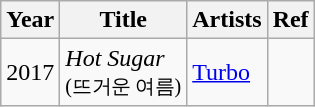<table class="wikitable">
<tr>
<th>Year</th>
<th>Title</th>
<th>Artists</th>
<th>Ref</th>
</tr>
<tr>
<td>2017</td>
<td><em>Hot Sugar</em><br><small>(뜨거운 여름)</small></td>
<td><a href='#'>Turbo</a></td>
<td></td>
</tr>
</table>
